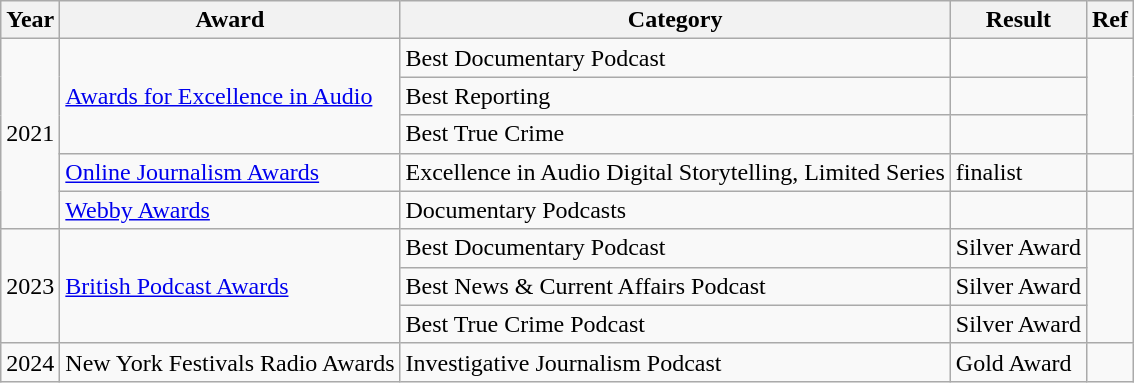<table class="wikitable">
<tr>
<th>Year</th>
<th>Award</th>
<th>Category</th>
<th>Result</th>
<th>Ref</th>
</tr>
<tr>
<td rowspan="5">2021</td>
<td rowspan="3"><a href='#'>Awards for Excellence in Audio</a></td>
<td>Best Documentary Podcast</td>
<td></td>
<td rowspan="3"></td>
</tr>
<tr>
<td>Best Reporting</td>
<td></td>
</tr>
<tr>
<td>Best True Crime</td>
<td></td>
</tr>
<tr>
<td><a href='#'>Online Journalism Awards</a></td>
<td>Excellence in Audio Digital Storytelling, Limited Series</td>
<td>finalist</td>
<td></td>
</tr>
<tr>
<td><a href='#'>Webby Awards</a></td>
<td>Documentary Podcasts</td>
<td></td>
<td></td>
</tr>
<tr>
<td rowspan="3">2023</td>
<td rowspan="3"><a href='#'>British Podcast Awards</a></td>
<td>Best Documentary Podcast</td>
<td>Silver Award</td>
<td rowspan="3"></td>
</tr>
<tr>
<td>Best News & Current Affairs Podcast</td>
<td>Silver Award</td>
</tr>
<tr>
<td>Best True Crime Podcast</td>
<td>Silver Award</td>
</tr>
<tr>
<td>2024</td>
<td>New York Festivals Radio Awards</td>
<td>Investigative Journalism Podcast</td>
<td>Gold Award</td>
<td></td>
</tr>
</table>
